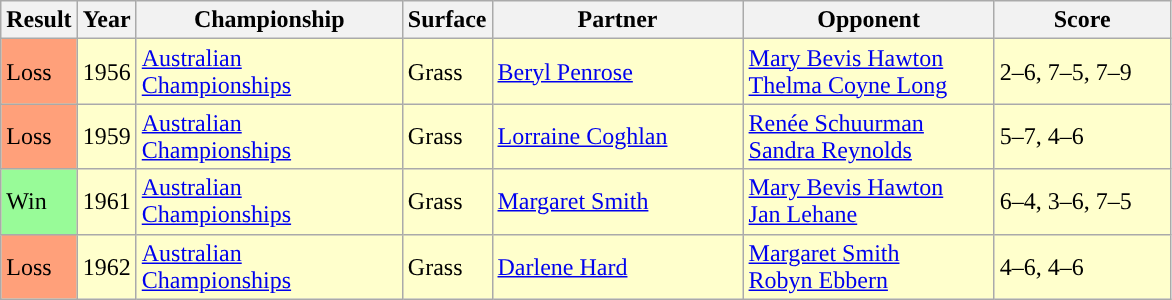<table class="sortable wikitable">
<tr>
<th style="width:40px">Result</th>
<th style="width:30px">Year</th>
<th style="width:170px">Championship</th>
<th style="width:50px">Surface</th>
<th style="width:160px">Partner</th>
<th style="width:160px">Opponent</th>
<th style="width:110px" class="unsortable">Score</th>
</tr>
<tr style="background:#ffc;">
<td style="background:#ffa07a;">Loss</td>
<td>1956</td>
<td><a href='#'>Australian Championships</a></td>
<td>Grass</td>
<td> <a href='#'>Beryl Penrose</a></td>
<td> <a href='#'>Mary Bevis Hawton</a> <br>  <a href='#'>Thelma Coyne Long</a></td>
<td>2–6, 7–5, 7–9</td>
</tr>
<tr style="background:#ffc;">
<td style="background:#ffa07a;">Loss</td>
<td>1959</td>
<td><a href='#'>Australian Championships</a></td>
<td>Grass</td>
<td> <a href='#'>Lorraine Coghlan</a></td>
<td> <a href='#'>Renée Schuurman</a> <br>  <a href='#'>Sandra Reynolds</a></td>
<td>5–7, 4–6</td>
</tr>
<tr style="background:#ffc;">
<td style="background:#98fb98;">Win</td>
<td>1961</td>
<td><a href='#'>Australian Championships</a></td>
<td>Grass</td>
<td> <a href='#'>Margaret Smith</a></td>
<td> <a href='#'>Mary Bevis Hawton</a><br> <a href='#'>Jan Lehane</a></td>
<td>6–4, 3–6, 7–5</td>
</tr>
<tr style="background:#ffc;">
<td style="background:#ffa07a;">Loss</td>
<td>1962</td>
<td><a href='#'>Australian Championships</a></td>
<td>Grass</td>
<td> <a href='#'>Darlene Hard</a></td>
<td> <a href='#'>Margaret Smith</a> <br>  <a href='#'>Robyn Ebbern</a></td>
<td>4–6, 4–6</td>
</tr>
</table>
